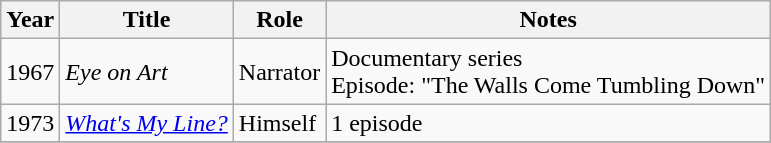<table class="wikitable">
<tr>
<th>Year</th>
<th>Title</th>
<th>Role</th>
<th>Notes</th>
</tr>
<tr>
<td>1967</td>
<td><em>Eye on Art</em></td>
<td>Narrator</td>
<td>Documentary series<br>Episode: "The Walls Come Tumbling Down"</td>
</tr>
<tr>
<td>1973</td>
<td><em><a href='#'>What's My Line?</a></em></td>
<td>Himself</td>
<td>1 episode</td>
</tr>
<tr>
</tr>
</table>
